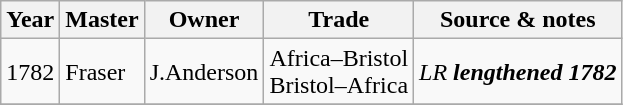<table class=" wikitable">
<tr>
<th>Year</th>
<th>Master</th>
<th>Owner</th>
<th>Trade</th>
<th>Source & notes</th>
</tr>
<tr>
<td>1782</td>
<td>Fraser</td>
<td>J.Anderson</td>
<td>Africa–Bristol<br>Bristol–Africa</td>
<td><em>LR<strong> lengthened 1782</td>
</tr>
<tr>
</tr>
</table>
